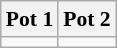<table class="wikitable" style="font-size:90%;">
<tr>
<th>Pot 1</th>
<th>Pot 2</th>
</tr>
<tr>
<td valign=top></td>
<td valign=top></td>
</tr>
</table>
